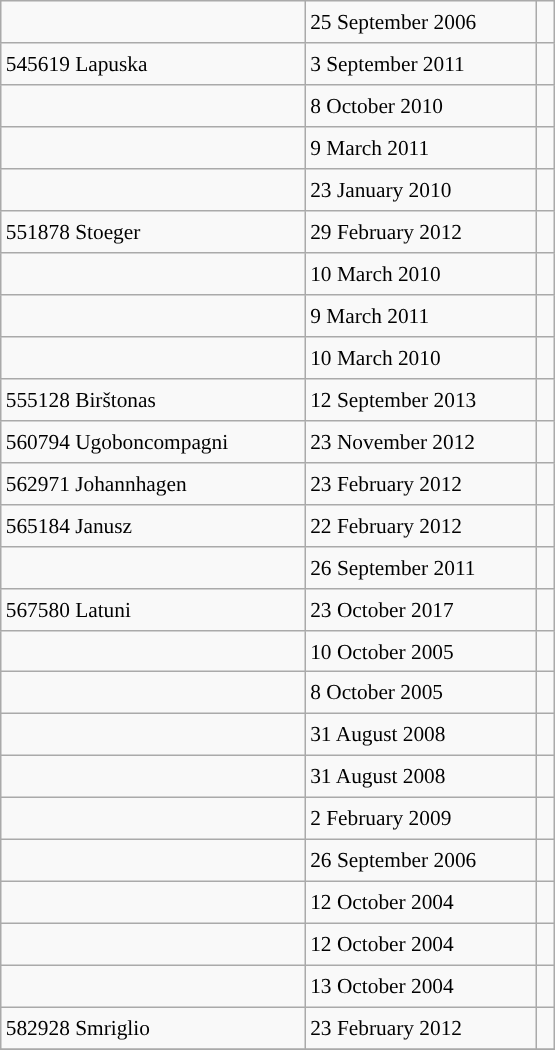<table class="wikitable" style="font-size: 89%; float: left; width: 26em; margin-right: 1em; height: 700px;">
<tr>
<td></td>
<td>25 September 2006</td>
<td></td>
</tr>
<tr>
<td>545619 Lapuska</td>
<td>3 September 2011</td>
<td> </td>
</tr>
<tr>
<td></td>
<td>8 October 2010</td>
<td></td>
</tr>
<tr>
<td></td>
<td>9 March 2011</td>
<td></td>
</tr>
<tr>
<td></td>
<td>23 January 2010</td>
<td> </td>
</tr>
<tr>
<td>551878 Stoeger</td>
<td>29 February 2012</td>
<td> </td>
</tr>
<tr>
<td></td>
<td>10 March 2010</td>
<td> </td>
</tr>
<tr>
<td></td>
<td>9 March 2011</td>
<td></td>
</tr>
<tr>
<td></td>
<td>10 March 2010</td>
<td> </td>
</tr>
<tr>
<td>555128 Birštonas</td>
<td>12 September 2013</td>
<td> </td>
</tr>
<tr>
<td>560794 Ugoboncompagni</td>
<td>23 November 2012</td>
<td> </td>
</tr>
<tr>
<td>562971 Johannhagen</td>
<td>23 February 2012</td>
<td> </td>
</tr>
<tr>
<td>565184 Janusz</td>
<td>22 February 2012</td>
<td> </td>
</tr>
<tr>
<td></td>
<td>26 September 2011</td>
<td> </td>
</tr>
<tr>
<td>567580 Latuni</td>
<td>23 October 2017</td>
<td> </td>
</tr>
<tr>
<td></td>
<td>10 October 2005</td>
<td> </td>
</tr>
<tr>
<td></td>
<td>8 October 2005</td>
<td> </td>
</tr>
<tr>
<td></td>
<td>31 August 2008</td>
<td> </td>
</tr>
<tr>
<td></td>
<td>31 August 2008</td>
<td> </td>
</tr>
<tr>
<td></td>
<td>2 February 2009</td>
<td> </td>
</tr>
<tr>
<td></td>
<td>26 September 2006</td>
<td> </td>
</tr>
<tr>
<td></td>
<td>12 October 2004</td>
<td> </td>
</tr>
<tr>
<td></td>
<td>12 October 2004</td>
<td> </td>
</tr>
<tr>
<td></td>
<td>13 October 2004</td>
<td> </td>
</tr>
<tr>
<td>582928 Smriglio</td>
<td>23 February 2012</td>
<td> </td>
</tr>
<tr>
</tr>
</table>
